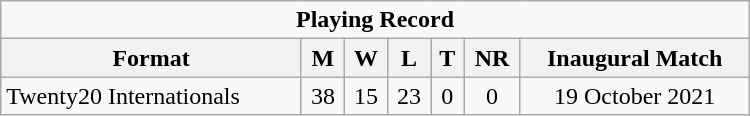<table class="wikitable" style="text-align: center; width: 500px;">
<tr>
<td colspan=7 align="center"><strong>Playing Record</strong></td>
</tr>
<tr>
<th>Format</th>
<th>M</th>
<th>W</th>
<th>L</th>
<th>T</th>
<th>NR</th>
<th>Inaugural Match</th>
</tr>
<tr>
<td align="left">Twenty20 Internationals</td>
<td>38</td>
<td>15</td>
<td>23</td>
<td>0</td>
<td>0</td>
<td>19 October 2021</td>
</tr>
</table>
